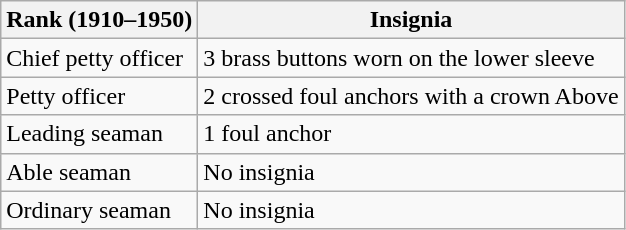<table class="wikitable">
<tr>
<th scope=col>Rank (1910–1950)</th>
<th scope=col>Insignia</th>
</tr>
<tr>
<td>Chief petty officer</td>
<td>3 brass buttons worn on the lower sleeve</td>
</tr>
<tr>
<td>Petty officer</td>
<td>2 crossed foul anchors with a crown Above</td>
</tr>
<tr>
<td>Leading seaman</td>
<td>1 foul anchor</td>
</tr>
<tr>
<td>Able seaman</td>
<td>No insignia</td>
</tr>
<tr>
<td>Ordinary seaman</td>
<td>No insignia</td>
</tr>
</table>
